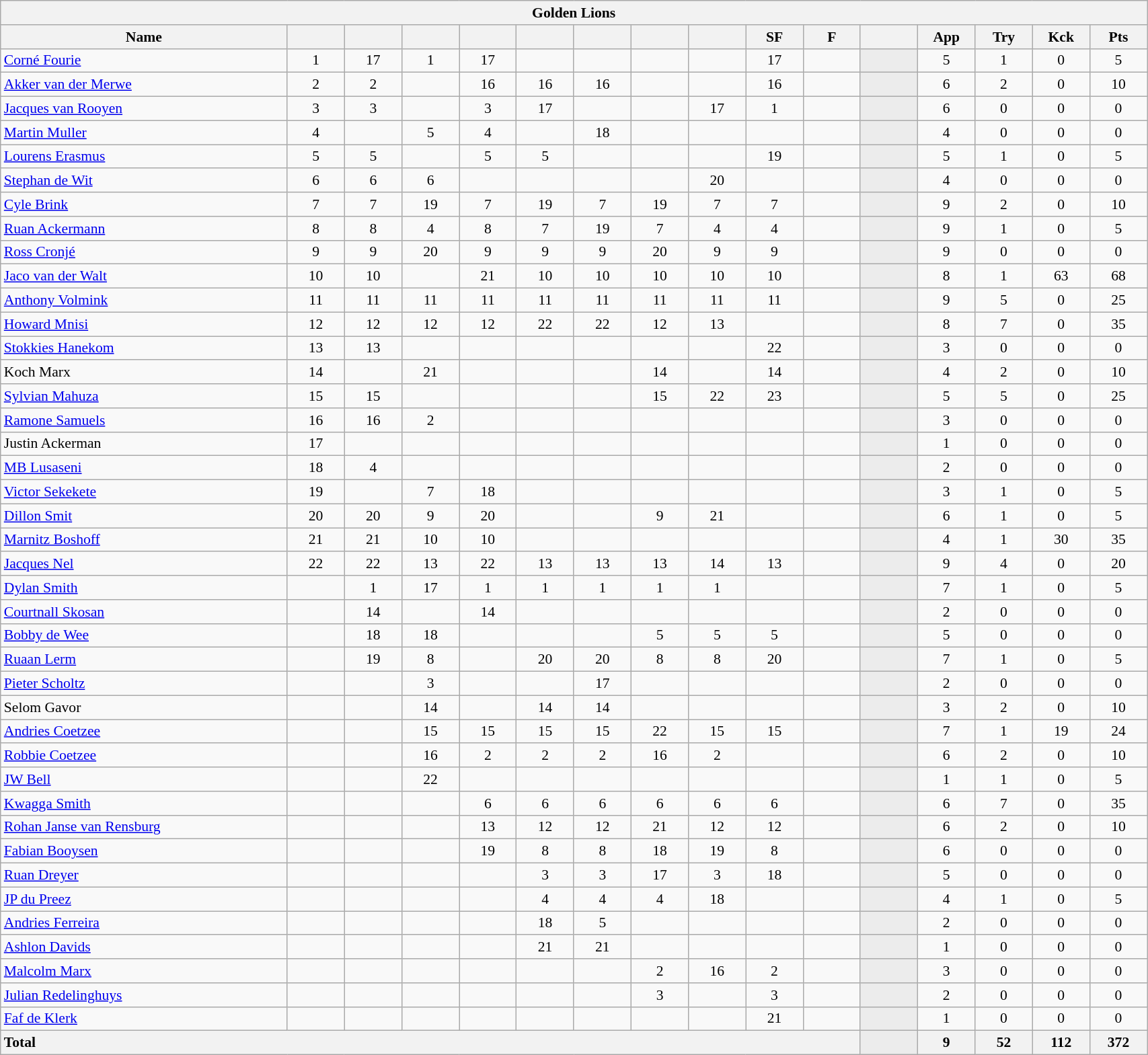<table class="wikitable collapsible collapsed sortable" style="text-align:center; font-size:90%; width:90%">
<tr>
<th colspan="100%">Golden Lions</th>
</tr>
<tr>
<th style="width:25%;">Name</th>
<th style="width:5%;"></th>
<th style="width:5%;"></th>
<th style="width:5%;"></th>
<th style="width:5%;"></th>
<th style="width:5%;"></th>
<th style="width:5%;"></th>
<th style="width:5%;"></th>
<th style="width:5%;"></th>
<th style="width:5%;">SF</th>
<th style="width:5%;">F</th>
<th style="width:5%;"></th>
<th style="width:5%;">App</th>
<th style="width:5%;">Try</th>
<th style="width:5%;">Kck</th>
<th style="width:5%;">Pts</th>
</tr>
<tr>
<td style="text-align:left;"><a href='#'>Corné Fourie</a></td>
<td>1</td>
<td>17 </td>
<td>1</td>
<td>17 </td>
<td></td>
<td></td>
<td></td>
<td></td>
<td>17 </td>
<td></td>
<td style="background:#ECECEC;"></td>
<td>5</td>
<td>1</td>
<td>0</td>
<td>5</td>
</tr>
<tr>
<td style="text-align:left;"><a href='#'>Akker van der Merwe</a></td>
<td>2</td>
<td>2</td>
<td></td>
<td>16 </td>
<td>16 </td>
<td>16 </td>
<td></td>
<td></td>
<td>16 </td>
<td></td>
<td style="background:#ECECEC;"></td>
<td>6</td>
<td>2</td>
<td>0</td>
<td>10</td>
</tr>
<tr>
<td style="text-align:left;"><a href='#'>Jacques van Rooyen</a></td>
<td>3</td>
<td>3</td>
<td></td>
<td>3</td>
<td>17 </td>
<td></td>
<td></td>
<td>17 </td>
<td>1</td>
<td></td>
<td style="background:#ECECEC;"></td>
<td>6</td>
<td>0</td>
<td>0</td>
<td>0</td>
</tr>
<tr>
<td style="text-align:left;"><a href='#'>Martin Muller</a></td>
<td>4</td>
<td></td>
<td>5</td>
<td>4</td>
<td></td>
<td>18 </td>
<td></td>
<td></td>
<td></td>
<td></td>
<td style="background:#ECECEC;"></td>
<td>4</td>
<td>0</td>
<td>0</td>
<td>0</td>
</tr>
<tr>
<td style="text-align:left;"><a href='#'>Lourens Erasmus</a></td>
<td>5</td>
<td>5</td>
<td></td>
<td>5</td>
<td>5</td>
<td></td>
<td></td>
<td></td>
<td>19 </td>
<td></td>
<td style="background:#ECECEC;"></td>
<td>5</td>
<td>1</td>
<td>0</td>
<td>5</td>
</tr>
<tr>
<td style="text-align:left;"><a href='#'>Stephan de Wit</a></td>
<td>6</td>
<td>6</td>
<td>6</td>
<td></td>
<td></td>
<td></td>
<td></td>
<td>20 </td>
<td></td>
<td></td>
<td style="background:#ECECEC;"></td>
<td>4</td>
<td>0</td>
<td>0</td>
<td>0</td>
</tr>
<tr>
<td style="text-align:left;"><a href='#'>Cyle Brink</a></td>
<td>7</td>
<td>7</td>
<td>19 </td>
<td>7</td>
<td>19 </td>
<td>7</td>
<td>19 </td>
<td>7</td>
<td>7</td>
<td></td>
<td style="background:#ECECEC;"></td>
<td>9</td>
<td>2</td>
<td>0</td>
<td>10</td>
</tr>
<tr>
<td style="text-align:left;"><a href='#'>Ruan Ackermann</a></td>
<td>8</td>
<td>8</td>
<td>4</td>
<td>8</td>
<td>7</td>
<td>19 </td>
<td>7</td>
<td>4</td>
<td>4</td>
<td></td>
<td style="background:#ECECEC;"></td>
<td>9</td>
<td>1</td>
<td>0</td>
<td>5</td>
</tr>
<tr>
<td style="text-align:left;"><a href='#'>Ross Cronjé</a></td>
<td>9</td>
<td>9</td>
<td>20 </td>
<td>9</td>
<td>9</td>
<td>9</td>
<td>20 </td>
<td>9</td>
<td>9</td>
<td></td>
<td style="background:#ECECEC;"></td>
<td>9</td>
<td>0</td>
<td>0</td>
<td>0</td>
</tr>
<tr>
<td style="text-align:left;"><a href='#'>Jaco van der Walt</a></td>
<td>10</td>
<td>10</td>
<td></td>
<td>21 </td>
<td>10</td>
<td>10</td>
<td>10</td>
<td>10</td>
<td>10</td>
<td></td>
<td style="background:#ECECEC;"></td>
<td>8</td>
<td>1</td>
<td>63</td>
<td>68</td>
</tr>
<tr>
<td style="text-align:left;"><a href='#'>Anthony Volmink</a></td>
<td>11</td>
<td>11</td>
<td>11</td>
<td>11</td>
<td>11</td>
<td>11</td>
<td>11</td>
<td>11</td>
<td>11</td>
<td></td>
<td style="background:#ECECEC;"></td>
<td>9</td>
<td>5</td>
<td>0</td>
<td>25</td>
</tr>
<tr>
<td style="text-align:left;"><a href='#'>Howard Mnisi</a></td>
<td>12</td>
<td>12</td>
<td>12</td>
<td>12</td>
<td>22 </td>
<td>22 </td>
<td>12</td>
<td>13</td>
<td></td>
<td></td>
<td style="background:#ECECEC;"></td>
<td>8</td>
<td>7</td>
<td>0</td>
<td>35</td>
</tr>
<tr>
<td style="text-align:left;"><a href='#'>Stokkies Hanekom</a></td>
<td>13</td>
<td>13</td>
<td></td>
<td></td>
<td></td>
<td></td>
<td></td>
<td></td>
<td>22 </td>
<td></td>
<td style="background:#ECECEC;"></td>
<td>3</td>
<td>0</td>
<td>0</td>
<td>0</td>
</tr>
<tr>
<td style="text-align:left;">Koch Marx</td>
<td>14</td>
<td></td>
<td>21 </td>
<td></td>
<td></td>
<td></td>
<td>14</td>
<td></td>
<td>14</td>
<td></td>
<td style="background:#ECECEC;"></td>
<td>4</td>
<td>2</td>
<td>0</td>
<td>10</td>
</tr>
<tr>
<td style="text-align:left;"><a href='#'>Sylvian Mahuza</a></td>
<td>15</td>
<td>15</td>
<td></td>
<td></td>
<td></td>
<td></td>
<td>15</td>
<td>22 </td>
<td>23 </td>
<td></td>
<td style="background:#ECECEC;"></td>
<td>5</td>
<td>5</td>
<td>0</td>
<td>25</td>
</tr>
<tr>
<td style="text-align:left;"><a href='#'>Ramone Samuels</a></td>
<td>16 </td>
<td>16 </td>
<td>2</td>
<td></td>
<td></td>
<td></td>
<td></td>
<td></td>
<td></td>
<td></td>
<td style="background:#ECECEC;"></td>
<td>3</td>
<td>0</td>
<td>0</td>
<td>0</td>
</tr>
<tr>
<td style="text-align:left;">Justin Ackerman</td>
<td>17 </td>
<td></td>
<td></td>
<td></td>
<td></td>
<td></td>
<td></td>
<td></td>
<td></td>
<td></td>
<td style="background:#ECECEC;"></td>
<td>1</td>
<td>0</td>
<td>0</td>
<td>0</td>
</tr>
<tr>
<td style="text-align:left;"><a href='#'>MB Lusaseni</a></td>
<td>18 </td>
<td>4</td>
<td></td>
<td></td>
<td></td>
<td></td>
<td></td>
<td></td>
<td></td>
<td></td>
<td style="background:#ECECEC;"></td>
<td>2</td>
<td>0</td>
<td>0</td>
<td>0</td>
</tr>
<tr>
<td style="text-align:left;"><a href='#'>Victor Sekekete</a></td>
<td>19 </td>
<td></td>
<td>7</td>
<td>18 </td>
<td></td>
<td></td>
<td></td>
<td></td>
<td></td>
<td></td>
<td style="background:#ECECEC;"></td>
<td>3</td>
<td>1</td>
<td>0</td>
<td>5</td>
</tr>
<tr>
<td style="text-align:left;"><a href='#'>Dillon Smit</a></td>
<td>20 </td>
<td>20 </td>
<td>9</td>
<td>20 </td>
<td></td>
<td></td>
<td>9</td>
<td>21 </td>
<td></td>
<td></td>
<td style="background:#ECECEC;"></td>
<td>6</td>
<td>1</td>
<td>0</td>
<td>5</td>
</tr>
<tr>
<td style="text-align:left;"><a href='#'>Marnitz Boshoff</a></td>
<td>21 </td>
<td>21 </td>
<td>10</td>
<td>10</td>
<td></td>
<td></td>
<td></td>
<td></td>
<td></td>
<td></td>
<td style="background:#ECECEC;"></td>
<td>4</td>
<td>1</td>
<td>30</td>
<td>35</td>
</tr>
<tr>
<td style="text-align:left;"><a href='#'>Jacques Nel</a></td>
<td>22 </td>
<td>22 </td>
<td>13</td>
<td>22 </td>
<td>13</td>
<td>13</td>
<td>13</td>
<td>14</td>
<td>13</td>
<td></td>
<td style="background:#ECECEC;"></td>
<td>9</td>
<td>4</td>
<td>0</td>
<td>20</td>
</tr>
<tr>
<td style="text-align:left;"><a href='#'>Dylan Smith</a></td>
<td></td>
<td>1</td>
<td>17 </td>
<td>1</td>
<td>1</td>
<td>1</td>
<td>1</td>
<td>1</td>
<td></td>
<td></td>
<td style="background:#ECECEC;"></td>
<td>7</td>
<td>1</td>
<td>0</td>
<td>5</td>
</tr>
<tr>
<td style="text-align:left;"><a href='#'>Courtnall Skosan</a></td>
<td></td>
<td>14</td>
<td></td>
<td>14</td>
<td></td>
<td></td>
<td></td>
<td></td>
<td></td>
<td></td>
<td style="background:#ECECEC;"></td>
<td>2</td>
<td>0</td>
<td>0</td>
<td>0</td>
</tr>
<tr>
<td style="text-align:left;"><a href='#'>Bobby de Wee</a></td>
<td></td>
<td>18 </td>
<td>18 </td>
<td></td>
<td></td>
<td></td>
<td>5</td>
<td>5</td>
<td>5</td>
<td></td>
<td style="background:#ECECEC;"></td>
<td>5</td>
<td>0</td>
<td>0</td>
<td>0</td>
</tr>
<tr>
<td style="text-align:left;"><a href='#'>Ruaan Lerm</a></td>
<td></td>
<td>19 </td>
<td>8</td>
<td></td>
<td>20 </td>
<td>20 </td>
<td>8</td>
<td>8</td>
<td>20 </td>
<td></td>
<td style="background:#ECECEC;"></td>
<td>7</td>
<td>1</td>
<td>0</td>
<td>5</td>
</tr>
<tr>
<td style="text-align:left;"><a href='#'>Pieter Scholtz</a></td>
<td></td>
<td></td>
<td>3</td>
<td></td>
<td></td>
<td>17 </td>
<td></td>
<td></td>
<td></td>
<td></td>
<td style="background:#ECECEC;"></td>
<td>2</td>
<td>0</td>
<td>0</td>
<td>0</td>
</tr>
<tr>
<td style="text-align:left;">Selom Gavor</td>
<td></td>
<td></td>
<td>14</td>
<td></td>
<td>14</td>
<td>14</td>
<td></td>
<td></td>
<td></td>
<td></td>
<td style="background:#ECECEC;"></td>
<td>3</td>
<td>2</td>
<td>0</td>
<td>10</td>
</tr>
<tr>
<td style="text-align:left;"><a href='#'>Andries Coetzee</a></td>
<td></td>
<td></td>
<td>15</td>
<td>15</td>
<td>15</td>
<td>15</td>
<td>22 </td>
<td>15</td>
<td>15</td>
<td></td>
<td style="background:#ECECEC;"></td>
<td>7</td>
<td>1</td>
<td>19</td>
<td>24</td>
</tr>
<tr>
<td style="text-align:left;"><a href='#'>Robbie Coetzee</a></td>
<td></td>
<td></td>
<td>16 </td>
<td>2</td>
<td>2</td>
<td>2</td>
<td>16 </td>
<td>2</td>
<td></td>
<td></td>
<td style="background:#ECECEC;"></td>
<td>6</td>
<td>2</td>
<td>0</td>
<td>10</td>
</tr>
<tr>
<td style="text-align:left;"><a href='#'>JW Bell</a></td>
<td></td>
<td></td>
<td>22 </td>
<td></td>
<td></td>
<td></td>
<td></td>
<td></td>
<td></td>
<td></td>
<td style="background:#ECECEC;"></td>
<td>1</td>
<td>1</td>
<td>0</td>
<td>5</td>
</tr>
<tr>
<td style="text-align:left;"><a href='#'>Kwagga Smith</a></td>
<td></td>
<td></td>
<td></td>
<td>6</td>
<td>6</td>
<td>6</td>
<td>6</td>
<td>6</td>
<td>6</td>
<td></td>
<td style="background:#ECECEC;"></td>
<td>6</td>
<td>7</td>
<td>0</td>
<td>35</td>
</tr>
<tr>
<td style="text-align:left;"><a href='#'>Rohan Janse van Rensburg</a></td>
<td></td>
<td></td>
<td></td>
<td>13</td>
<td>12</td>
<td>12</td>
<td>21 </td>
<td>12</td>
<td>12</td>
<td></td>
<td style="background:#ECECEC;"></td>
<td>6</td>
<td>2</td>
<td>0</td>
<td>10</td>
</tr>
<tr>
<td style="text-align:left;"><a href='#'>Fabian Booysen</a></td>
<td></td>
<td></td>
<td></td>
<td>19 </td>
<td>8</td>
<td>8</td>
<td>18 </td>
<td>19 </td>
<td>8</td>
<td></td>
<td style="background:#ECECEC;"></td>
<td>6</td>
<td>0</td>
<td>0</td>
<td>0</td>
</tr>
<tr>
<td style="text-align:left;"><a href='#'>Ruan Dreyer</a></td>
<td></td>
<td></td>
<td></td>
<td></td>
<td>3</td>
<td>3</td>
<td>17 </td>
<td>3</td>
<td>18 </td>
<td></td>
<td style="background:#ECECEC;"></td>
<td>5</td>
<td>0</td>
<td>0</td>
<td>0</td>
</tr>
<tr>
<td style="text-align:left;"><a href='#'>JP du Preez</a></td>
<td></td>
<td></td>
<td></td>
<td></td>
<td>4</td>
<td>4</td>
<td>4</td>
<td>18 </td>
<td></td>
<td></td>
<td style="background:#ECECEC;"></td>
<td>4</td>
<td>1</td>
<td>0</td>
<td>5</td>
</tr>
<tr>
<td style="text-align:left;"><a href='#'>Andries Ferreira</a></td>
<td></td>
<td></td>
<td></td>
<td></td>
<td>18 </td>
<td>5</td>
<td></td>
<td></td>
<td></td>
<td></td>
<td style="background:#ECECEC;"></td>
<td>2</td>
<td>0</td>
<td>0</td>
<td>0</td>
</tr>
<tr>
<td style="text-align:left;"><a href='#'>Ashlon Davids</a></td>
<td></td>
<td></td>
<td></td>
<td></td>
<td>21 </td>
<td>21</td>
<td></td>
<td></td>
<td></td>
<td></td>
<td style="background:#ECECEC;"></td>
<td>1</td>
<td>0</td>
<td>0</td>
<td>0</td>
</tr>
<tr>
<td style="text-align:left;"><a href='#'>Malcolm Marx</a></td>
<td></td>
<td></td>
<td></td>
<td></td>
<td></td>
<td></td>
<td>2</td>
<td>16 </td>
<td>2</td>
<td></td>
<td style="background:#ECECEC;"></td>
<td>3</td>
<td>0</td>
<td>0</td>
<td>0</td>
</tr>
<tr>
<td style="text-align:left;"><a href='#'>Julian Redelinghuys</a></td>
<td></td>
<td></td>
<td></td>
<td></td>
<td></td>
<td></td>
<td>3</td>
<td></td>
<td>3</td>
<td></td>
<td style="background:#ECECEC;"></td>
<td>2</td>
<td>0</td>
<td>0</td>
<td>0</td>
</tr>
<tr>
<td style="text-align:left;"><a href='#'>Faf de Klerk</a></td>
<td></td>
<td></td>
<td></td>
<td></td>
<td></td>
<td></td>
<td></td>
<td></td>
<td>21 </td>
<td></td>
<td style="background:#ECECEC;"></td>
<td>1</td>
<td>0</td>
<td>0</td>
<td>0</td>
</tr>
<tr>
<th colspan="11" style="text-align:left;">Total</th>
<th style="background:#ECECEC;"></th>
<th>9</th>
<th>52</th>
<th>112</th>
<th>372</th>
</tr>
</table>
